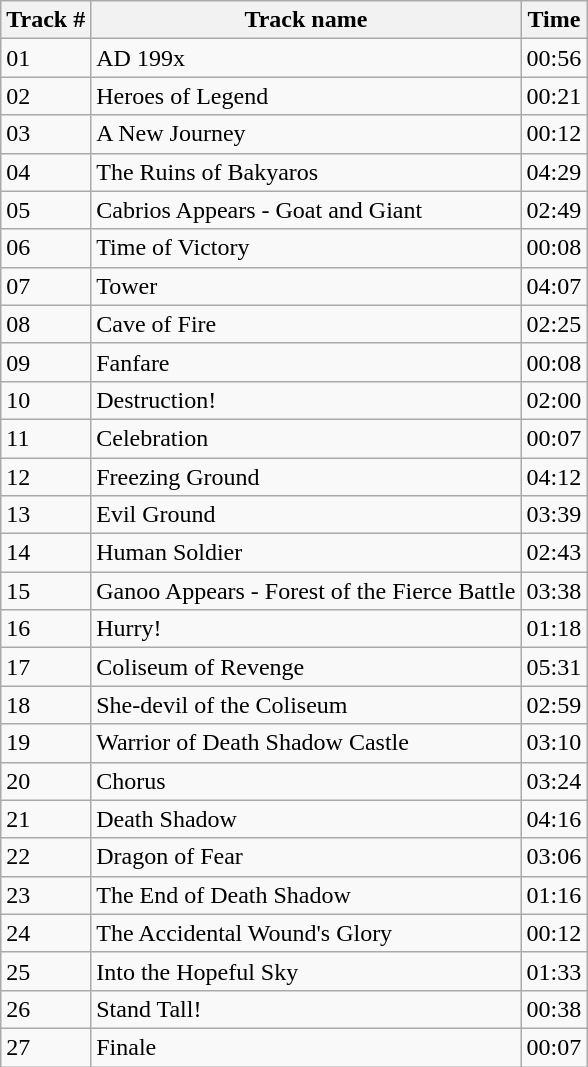<table class="wikitable">
<tr>
<th>Track #</th>
<th>Track name</th>
<th>Time</th>
</tr>
<tr>
<td>01</td>
<td>AD 199x</td>
<td>00:56</td>
</tr>
<tr>
<td>02</td>
<td>Heroes of Legend</td>
<td>00:21</td>
</tr>
<tr>
<td>03</td>
<td>A New Journey</td>
<td>00:12</td>
</tr>
<tr>
<td>04</td>
<td>The Ruins of Bakyaros</td>
<td>04:29</td>
</tr>
<tr>
<td>05</td>
<td>Cabrios Appears - Goat and Giant</td>
<td>02:49</td>
</tr>
<tr>
<td>06</td>
<td>Time of Victory</td>
<td>00:08</td>
</tr>
<tr>
<td>07</td>
<td>Tower</td>
<td>04:07</td>
</tr>
<tr>
<td>08</td>
<td>Cave of Fire</td>
<td>02:25</td>
</tr>
<tr>
<td>09</td>
<td>Fanfare</td>
<td>00:08</td>
</tr>
<tr>
<td>10</td>
<td>Destruction!</td>
<td>02:00</td>
</tr>
<tr>
<td>11</td>
<td>Celebration</td>
<td>00:07</td>
</tr>
<tr>
<td>12</td>
<td>Freezing Ground</td>
<td>04:12</td>
</tr>
<tr>
<td>13</td>
<td>Evil Ground</td>
<td>03:39</td>
</tr>
<tr>
<td>14</td>
<td>Human Soldier</td>
<td>02:43</td>
</tr>
<tr>
<td>15</td>
<td>Ganoo Appears - Forest of the Fierce Battle</td>
<td>03:38</td>
</tr>
<tr>
<td>16</td>
<td>Hurry!</td>
<td>01:18</td>
</tr>
<tr>
<td>17</td>
<td>Coliseum of Revenge</td>
<td>05:31</td>
</tr>
<tr>
<td>18</td>
<td>She-devil of the Coliseum</td>
<td>02:59</td>
</tr>
<tr>
<td>19</td>
<td>Warrior of Death Shadow Castle</td>
<td>03:10</td>
</tr>
<tr>
<td>20</td>
<td>Chorus</td>
<td>03:24</td>
</tr>
<tr>
<td>21</td>
<td>Death Shadow</td>
<td>04:16</td>
</tr>
<tr>
<td>22</td>
<td>Dragon of Fear</td>
<td>03:06</td>
</tr>
<tr>
<td>23</td>
<td>The End of Death Shadow</td>
<td>01:16</td>
</tr>
<tr>
<td>24</td>
<td>The Accidental Wound's Glory</td>
<td>00:12</td>
</tr>
<tr>
<td>25</td>
<td>Into the Hopeful Sky</td>
<td>01:33</td>
</tr>
<tr>
<td>26</td>
<td>Stand Tall!</td>
<td>00:38</td>
</tr>
<tr>
<td>27</td>
<td>Finale</td>
<td>00:07</td>
</tr>
</table>
